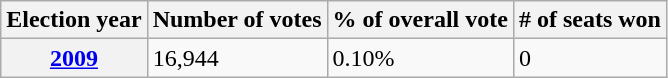<table class="wikitable">
<tr>
<th>Election year</th>
<th>Number of votes</th>
<th>% of overall vote</th>
<th># of seats won</th>
</tr>
<tr>
<th><a href='#'>2009</a></th>
<td>16,944</td>
<td>0.10%</td>
<td>0</td>
</tr>
</table>
